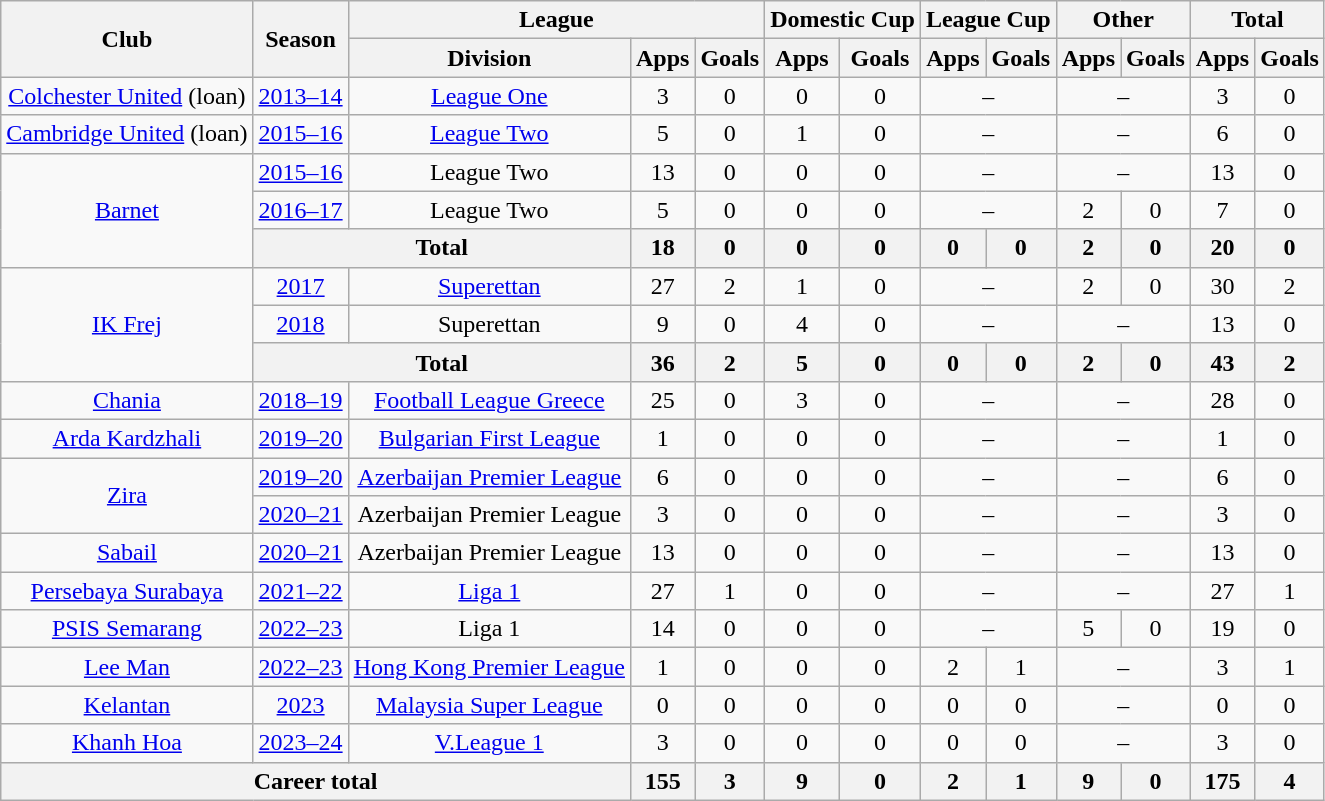<table class="wikitable" style="text-align: center;">
<tr>
<th rowspan="2">Club</th>
<th rowspan="2">Season</th>
<th colspan="3">League</th>
<th colspan="2">Domestic Cup</th>
<th colspan="2">League Cup</th>
<th colspan="2">Other</th>
<th colspan="2">Total</th>
</tr>
<tr>
<th>Division</th>
<th>Apps</th>
<th>Goals</th>
<th>Apps</th>
<th>Goals</th>
<th>Apps</th>
<th>Goals</th>
<th>Apps</th>
<th>Goals</th>
<th>Apps</th>
<th>Goals</th>
</tr>
<tr>
<td><a href='#'>Colchester United</a> (loan)</td>
<td><a href='#'>2013–14</a></td>
<td><a href='#'>League One</a></td>
<td>3</td>
<td>0</td>
<td>0</td>
<td>0</td>
<td colspan="2">–</td>
<td colspan="2">–</td>
<td>3</td>
<td>0</td>
</tr>
<tr>
<td><a href='#'>Cambridge United</a> (loan)</td>
<td><a href='#'>2015–16</a></td>
<td><a href='#'>League Two</a></td>
<td>5</td>
<td>0</td>
<td>1</td>
<td>0</td>
<td colspan="2">–</td>
<td colspan="2">–</td>
<td>6</td>
<td>0</td>
</tr>
<tr>
<td rowspan="3"><a href='#'>Barnet</a></td>
<td><a href='#'>2015–16</a></td>
<td>League Two</td>
<td>13</td>
<td>0</td>
<td>0</td>
<td>0</td>
<td colspan="2">–</td>
<td colspan="2">–</td>
<td>13</td>
<td>0</td>
</tr>
<tr>
<td><a href='#'>2016–17</a></td>
<td>League Two</td>
<td>5</td>
<td>0</td>
<td>0</td>
<td>0</td>
<td colspan="2">–</td>
<td>2</td>
<td>0</td>
<td>7</td>
<td>0</td>
</tr>
<tr>
<th colspan="2">Total</th>
<th>18</th>
<th>0</th>
<th>0</th>
<th>0</th>
<th>0</th>
<th>0</th>
<th>2</th>
<th>0</th>
<th>20</th>
<th>0</th>
</tr>
<tr>
<td rowspan=3><a href='#'>IK Frej</a></td>
<td><a href='#'>2017</a></td>
<td><a href='#'>Superettan</a></td>
<td>27</td>
<td>2</td>
<td>1</td>
<td>0</td>
<td colspan="2">–</td>
<td>2</td>
<td>0</td>
<td>30</td>
<td>2</td>
</tr>
<tr>
<td><a href='#'>2018</a></td>
<td>Superettan</td>
<td>9</td>
<td>0</td>
<td>4</td>
<td>0</td>
<td colspan=2>–</td>
<td colspan="2">–</td>
<td>13</td>
<td>0</td>
</tr>
<tr>
<th colspan=2>Total</th>
<th>36</th>
<th>2</th>
<th>5</th>
<th>0</th>
<th>0</th>
<th>0</th>
<th>2</th>
<th>0</th>
<th>43</th>
<th>2</th>
</tr>
<tr>
<td rowspan=1><a href='#'>Chania</a></td>
<td><a href='#'>2018–19</a></td>
<td><a href='#'>Football League Greece</a></td>
<td>25</td>
<td>0</td>
<td>3</td>
<td>0</td>
<td colspan="2">–</td>
<td colspan="2">–</td>
<td>28</td>
<td>0</td>
</tr>
<tr>
<td rowspan=1><a href='#'>Arda Kardzhali</a></td>
<td><a href='#'>2019–20</a></td>
<td><a href='#'>Bulgarian First League</a></td>
<td>1</td>
<td>0</td>
<td>0</td>
<td>0</td>
<td colspan="2">–</td>
<td colspan="2">–</td>
<td>1</td>
<td>0</td>
</tr>
<tr>
<td rowspan=2><a href='#'>Zira</a></td>
<td><a href='#'>2019–20</a></td>
<td><a href='#'>Azerbaijan Premier League</a></td>
<td>6</td>
<td>0</td>
<td>0</td>
<td>0</td>
<td colspan="2">–</td>
<td colspan="2">–</td>
<td>6</td>
<td>0</td>
</tr>
<tr>
<td><a href='#'>2020–21</a></td>
<td>Azerbaijan Premier League</td>
<td>3</td>
<td>0</td>
<td>0</td>
<td>0</td>
<td colspan="2">–</td>
<td colspan="2">–</td>
<td>3</td>
<td>0</td>
</tr>
<tr>
<td rowspan=1><a href='#'>Sabail</a></td>
<td><a href='#'>2020–21</a></td>
<td>Azerbaijan Premier League</td>
<td>13</td>
<td>0</td>
<td>0</td>
<td>0</td>
<td colspan="2">–</td>
<td colspan="2">–</td>
<td>13</td>
<td>0</td>
</tr>
<tr>
<td rowspan=1><a href='#'>Persebaya Surabaya</a></td>
<td><a href='#'>2021–22</a></td>
<td><a href='#'>Liga 1</a></td>
<td>27</td>
<td>1</td>
<td>0</td>
<td>0</td>
<td colspan="2">–</td>
<td colspan="2">–</td>
<td>27</td>
<td>1</td>
</tr>
<tr>
<td><a href='#'>PSIS Semarang</a></td>
<td><a href='#'>2022–23</a></td>
<td>Liga 1</td>
<td>14</td>
<td>0</td>
<td>0</td>
<td>0</td>
<td colspan="2">–</td>
<td>5</td>
<td>0</td>
<td>19</td>
<td>0</td>
</tr>
<tr>
<td><a href='#'>Lee Man</a></td>
<td><a href='#'>2022–23</a></td>
<td><a href='#'>Hong Kong Premier League</a></td>
<td>1</td>
<td>0</td>
<td>0</td>
<td>0</td>
<td>2</td>
<td>1</td>
<td colspan="2">–</td>
<td>3</td>
<td>1</td>
</tr>
<tr>
<td><a href='#'>Kelantan</a></td>
<td><a href='#'>2023</a></td>
<td><a href='#'>Malaysia Super League</a></td>
<td>0</td>
<td>0</td>
<td>0</td>
<td>0</td>
<td>0</td>
<td>0</td>
<td colspan="2">–</td>
<td>0</td>
<td>0</td>
</tr>
<tr>
<td><a href='#'>Khanh Hoa</a></td>
<td><a href='#'>2023–24</a></td>
<td><a href='#'>V.League 1</a></td>
<td>3</td>
<td>0</td>
<td>0</td>
<td>0</td>
<td>0</td>
<td>0</td>
<td colspan="2">–</td>
<td>3</td>
<td>0</td>
</tr>
<tr>
<th colspan="3">Career total</th>
<th>155</th>
<th>3</th>
<th>9</th>
<th>0</th>
<th>2</th>
<th>1</th>
<th>9</th>
<th>0</th>
<th>175</th>
<th>4</th>
</tr>
</table>
